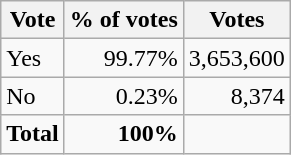<table class="wikitable" style="text-align:right">
<tr>
<th>Vote</th>
<th>% of votes</th>
<th>Votes</th>
</tr>
<tr>
<td align="left">Yes</td>
<td>99.77%</td>
<td>3,653,600</td>
</tr>
<tr>
<td align="left">No</td>
<td>0.23%</td>
<td>8,374</td>
</tr>
<tr>
<td align="left"><strong>Total</strong></td>
<td><strong>100%</strong></td>
<td></td>
</tr>
</table>
